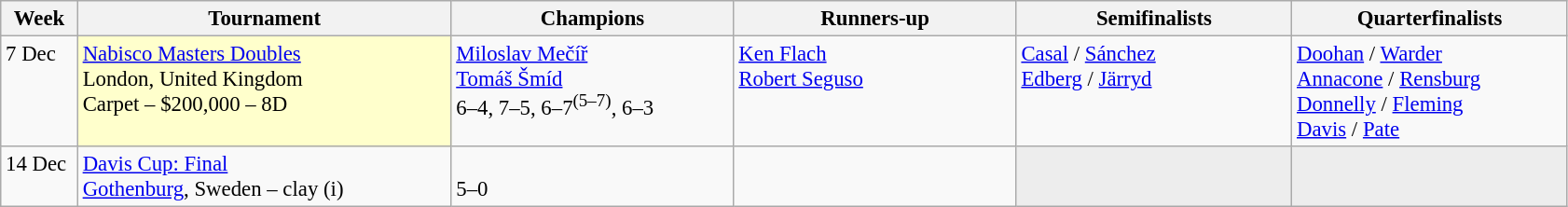<table class=wikitable style=font-size:95%>
<tr>
<th style="width:48px;">Week</th>
<th style="width:260px;">Tournament</th>
<th style="width:195px;">Champions</th>
<th style="width:195px;">Runners-up</th>
<th style="width:190px;">Semifinalists</th>
<th style="width:190px;">Quarterfinalists</th>
</tr>
<tr valign=top>
<td rowspan="1">7 Dec</td>
<td bgcolor="#FFFFCC" rowspan="1"><a href='#'>Nabisco Masters Doubles</a><br> London, United Kingdom<br>Carpet – $200,000 – 8D</td>
<td> <a href='#'>Miloslav Mečíř</a><br> <a href='#'>Tomáš Šmíd</a><br>6–4, 7–5, 6–7<sup>(5–7)</sup>, 6–3</td>
<td> <a href='#'>Ken Flach</a><br> <a href='#'>Robert Seguso</a></td>
<td> <a href='#'>Casal</a> /  <a href='#'>Sánchez</a><br> <a href='#'>Edberg</a> /  <a href='#'>Järryd</a></td>
<td> <a href='#'>Doohan</a> /  <a href='#'>Warder</a><br> <a href='#'>Annacone</a> /  <a href='#'>Rensburg</a> <br> <a href='#'>Donnelly</a> /  <a href='#'>Fleming</a><br> <a href='#'>Davis</a> /  <a href='#'>Pate</a></td>
</tr>
<tr valign=top>
<td rowspan="1">14 Dec</td>
<td rowspan="1"><a href='#'>Davis Cup: Final</a><br> <a href='#'>Gothenburg</a>, Sweden – clay (i)</td>
<td><br>5–0</td>
<td></td>
<td bgcolor="#ededed"></td>
<td bgcolor="#ededed"></td>
</tr>
</table>
